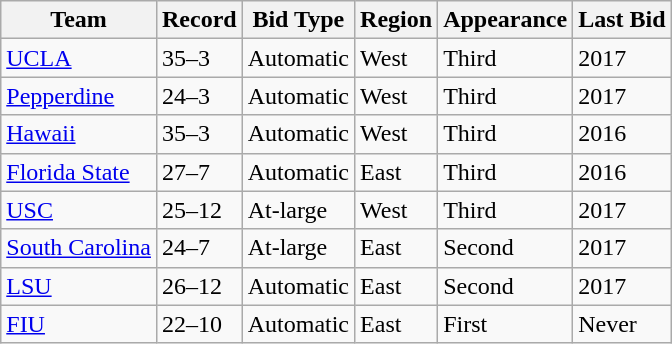<table class="wikitable sortable">
<tr>
<th>Team</th>
<th>Record</th>
<th>Bid Type</th>
<th>Region</th>
<th>Appearance</th>
<th>Last Bid</th>
</tr>
<tr>
<td><a href='#'>UCLA</a></td>
<td>35–3</td>
<td>Automatic</td>
<td>West</td>
<td>Third</td>
<td>2017</td>
</tr>
<tr>
<td><a href='#'>Pepperdine</a></td>
<td>24–3</td>
<td>Automatic</td>
<td>West</td>
<td>Third</td>
<td>2017</td>
</tr>
<tr>
<td><a href='#'>Hawaii</a></td>
<td>35–3</td>
<td>Automatic</td>
<td>West</td>
<td>Third</td>
<td>2016</td>
</tr>
<tr>
<td><a href='#'>Florida State</a></td>
<td>27–7</td>
<td>Automatic</td>
<td>East</td>
<td>Third</td>
<td>2016</td>
</tr>
<tr>
<td><a href='#'>USC</a></td>
<td>25–12</td>
<td>At-large</td>
<td>West</td>
<td>Third</td>
<td>2017</td>
</tr>
<tr>
<td><a href='#'>South Carolina</a></td>
<td>24–7</td>
<td>At-large</td>
<td>East</td>
<td>Second</td>
<td>2017</td>
</tr>
<tr>
<td><a href='#'>LSU</a></td>
<td>26–12</td>
<td>Automatic</td>
<td>East</td>
<td>Second</td>
<td>2017</td>
</tr>
<tr>
<td><a href='#'>FIU</a></td>
<td>22–10</td>
<td>Automatic</td>
<td>East</td>
<td>First</td>
<td>Never</td>
</tr>
</table>
